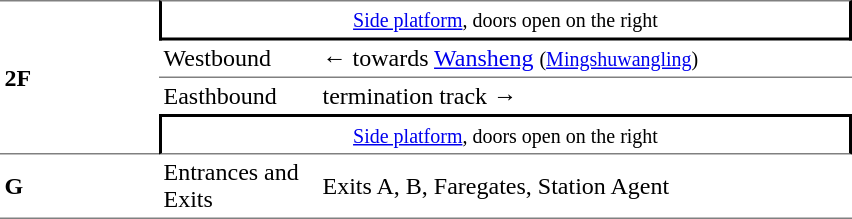<table cellspacing=0 cellpadding=3>
<tr>
<td style="border-top:solid 1px gray;border-bottom:solid 1px gray;" rowspan=4 width=100><strong>2F</strong></td>
<td style="border-right:solid 2px black;border-left:solid 2px black;border-top:solid 1px gray;border-bottom:solid 2px black;text-align:center;" colspan=2><small><a href='#'>Side platform</a>, doors open on the right</small></td>
</tr>
<tr>
<td style="border-bottom:solid 1px gray;" width=100>Westbound</td>
<td style="border-bottom:solid 1px gray;" width=350>←  towards <a href='#'>Wansheng</a> <small>(<a href='#'>Mingshuwangling</a>)</small></td>
</tr>
<tr>
<td>Easthbound</td>
<td>  termination track →</td>
</tr>
<tr>
<td style="border-right:solid 2px black;border-left:solid 2px black;border-top:solid 2px black;border-bottom:solid 1px gray;text-align:center;" colspan=2><small><a href='#'>Side platform</a>, doors open on the right</small></td>
</tr>
<tr>
<td style="border-bottom:solid 1px gray;"><strong>G</strong></td>
<td style="border-bottom:solid 1px gray;">Entrances and Exits</td>
<td style="border-bottom:solid 1px gray;">Exits A, B, Faregates, Station Agent</td>
</tr>
</table>
